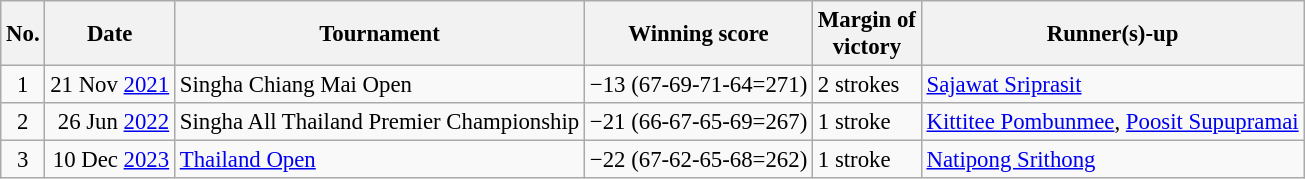<table class="wikitable" style="font-size:95%;">
<tr>
<th>No.</th>
<th>Date</th>
<th>Tournament</th>
<th>Winning score</th>
<th>Margin of<br>victory</th>
<th>Runner(s)-up</th>
</tr>
<tr>
<td align=center>1</td>
<td align=right>21 Nov <a href='#'>2021</a></td>
<td>Singha Chiang Mai Open</td>
<td>−13 (67-69-71-64=271)</td>
<td>2 strokes</td>
<td> <a href='#'>Sajawat Sriprasit</a></td>
</tr>
<tr>
<td align=center>2</td>
<td align=right>26 Jun <a href='#'>2022</a></td>
<td>Singha All Thailand Premier Championship</td>
<td>−21 (66-67-65-69=267)</td>
<td>1 stroke</td>
<td> <a href='#'>Kittitee Pombunmee</a>,  <a href='#'>Poosit Supupramai</a></td>
</tr>
<tr>
<td align=center>3</td>
<td align=right>10 Dec <a href='#'>2023</a></td>
<td><a href='#'>Thailand Open</a></td>
<td>−22 (67-62-65-68=262)</td>
<td>1 stroke</td>
<td> <a href='#'>Natipong Srithong</a></td>
</tr>
</table>
